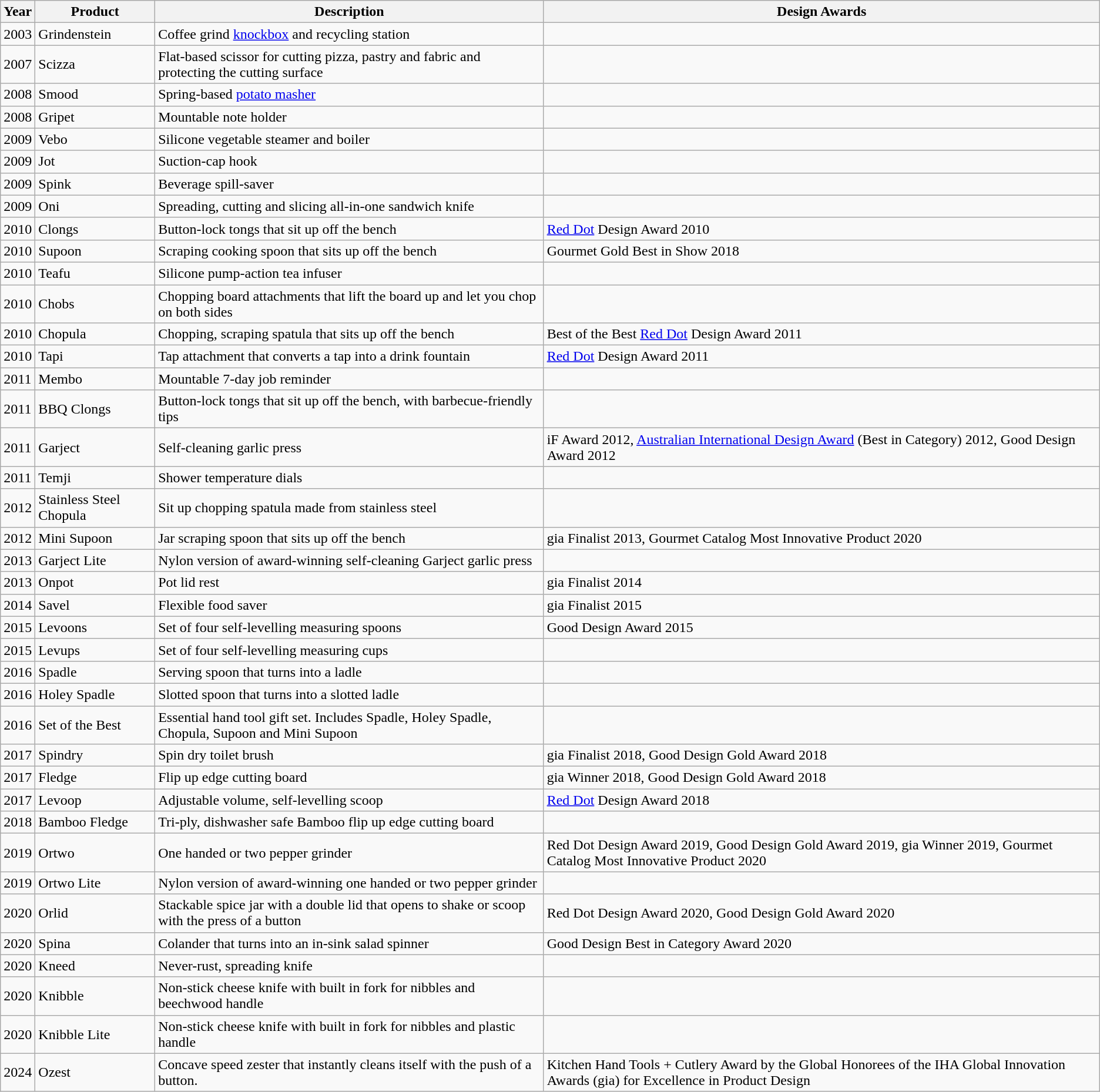<table class="wikitable">
<tr>
<th>Year</th>
<th>Product</th>
<th>Description</th>
<th>Design Awards</th>
</tr>
<tr>
<td>2003</td>
<td>Grindenstein</td>
<td>Coffee grind <a href='#'>knockbox</a> and recycling station</td>
<td></td>
</tr>
<tr>
<td>2007</td>
<td>Scizza</td>
<td>Flat-based scissor for cutting pizza, pastry and fabric and protecting the cutting surface</td>
<td></td>
</tr>
<tr>
<td>2008</td>
<td>Smood</td>
<td>Spring-based <a href='#'>potato masher</a></td>
<td></td>
</tr>
<tr>
<td>2008</td>
<td>Gripet</td>
<td>Mountable note holder</td>
<td></td>
</tr>
<tr>
<td>2009</td>
<td>Vebo</td>
<td>Silicone vegetable steamer and boiler</td>
<td></td>
</tr>
<tr>
<td>2009</td>
<td>Jot</td>
<td>Suction-cap hook</td>
<td></td>
</tr>
<tr>
<td>2009</td>
<td>Spink</td>
<td>Beverage spill-saver</td>
<td></td>
</tr>
<tr>
<td>2009</td>
<td>Oni</td>
<td>Spreading, cutting and slicing all-in-one sandwich knife</td>
<td></td>
</tr>
<tr>
<td>2010</td>
<td>Clongs</td>
<td>Button-lock tongs that sit up off the bench</td>
<td><a href='#'>Red Dot</a> Design Award 2010</td>
</tr>
<tr>
<td>2010</td>
<td>Supoon</td>
<td>Scraping cooking spoon that sits up off the bench</td>
<td>Gourmet Gold Best in Show 2018</td>
</tr>
<tr>
<td>2010</td>
<td>Teafu</td>
<td>Silicone pump-action tea infuser</td>
<td></td>
</tr>
<tr>
<td>2010</td>
<td>Chobs</td>
<td>Chopping board attachments that lift the board up and let you chop on both sides</td>
<td></td>
</tr>
<tr>
<td>2010</td>
<td>Chopula</td>
<td>Chopping, scraping spatula that sits up off the bench</td>
<td>Best of the Best <a href='#'>Red Dot</a> Design Award 2011</td>
</tr>
<tr>
<td>2010</td>
<td>Tapi</td>
<td>Tap attachment that converts a tap into a drink fountain</td>
<td><a href='#'>Red Dot</a> Design Award 2011</td>
</tr>
<tr>
<td>2011</td>
<td>Membo</td>
<td>Mountable 7-day job reminder</td>
<td></td>
</tr>
<tr>
<td>2011</td>
<td>BBQ Clongs</td>
<td>Button-lock tongs that sit up off the bench, with barbecue-friendly tips</td>
<td></td>
</tr>
<tr>
<td>2011</td>
<td>Garject</td>
<td>Self-cleaning garlic press</td>
<td>iF Award 2012, <a href='#'>Australian International Design Award</a> (Best in Category) 2012, Good Design Award 2012</td>
</tr>
<tr>
<td>2011</td>
<td>Temji</td>
<td>Shower temperature dials</td>
<td></td>
</tr>
<tr>
<td>2012</td>
<td>Stainless Steel Chopula</td>
<td>Sit up chopping spatula made from stainless steel</td>
<td></td>
</tr>
<tr>
<td>2012</td>
<td>Mini Supoon</td>
<td>Jar scraping spoon that sits up off the bench</td>
<td>gia Finalist 2013, Gourmet Catalog Most Innovative Product 2020</td>
</tr>
<tr>
<td>2013</td>
<td>Garject Lite</td>
<td>Nylon version of award-winning self-cleaning Garject garlic press</td>
<td></td>
</tr>
<tr>
<td>2013</td>
<td>Onpot</td>
<td>Pot lid rest</td>
<td>gia Finalist 2014</td>
</tr>
<tr>
<td>2014</td>
<td>Savel</td>
<td>Flexible food saver</td>
<td>gia Finalist 2015</td>
</tr>
<tr>
<td>2015</td>
<td>Levoons</td>
<td>Set of four self-levelling measuring spoons</td>
<td>Good Design Award 2015</td>
</tr>
<tr>
<td>2015</td>
<td>Levups</td>
<td>Set of four self-levelling measuring cups</td>
<td></td>
</tr>
<tr>
<td>2016</td>
<td>Spadle</td>
<td>Serving spoon that turns into a ladle</td>
<td></td>
</tr>
<tr>
<td>2016</td>
<td>Holey Spadle</td>
<td>Slotted spoon that turns into a slotted ladle</td>
<td></td>
</tr>
<tr>
<td>2016</td>
<td>Set of the Best</td>
<td>Essential hand tool gift set. Includes Spadle, Holey Spadle, Chopula, Supoon and Mini Supoon</td>
<td></td>
</tr>
<tr>
<td>2017</td>
<td>Spindry</td>
<td>Spin dry toilet brush</td>
<td>gia Finalist 2018, Good Design Gold Award 2018</td>
</tr>
<tr>
<td>2017</td>
<td>Fledge</td>
<td>Flip up edge cutting board</td>
<td>gia Winner 2018, Good Design Gold Award 2018</td>
</tr>
<tr>
<td>2017</td>
<td>Levoop</td>
<td>Adjustable volume, self-levelling scoop</td>
<td><a href='#'>Red Dot</a> Design Award 2018</td>
</tr>
<tr>
<td>2018</td>
<td>Bamboo Fledge</td>
<td>Tri-ply, dishwasher safe Bamboo flip up edge cutting board</td>
<td></td>
</tr>
<tr>
<td>2019</td>
<td>Ortwo</td>
<td>One handed or two pepper grinder</td>
<td>Red Dot Design Award 2019, Good Design Gold Award 2019, gia Winner 2019, Gourmet Catalog Most Innovative Product 2020</td>
</tr>
<tr>
<td>2019</td>
<td>Ortwo Lite</td>
<td>Nylon version of award-winning one handed or two pepper grinder</td>
<td></td>
</tr>
<tr>
<td>2020</td>
<td>Orlid</td>
<td>Stackable spice jar with a double lid that opens to shake or scoop with the press of a button</td>
<td>Red Dot Design Award 2020, Good Design Gold Award 2020</td>
</tr>
<tr>
<td>2020</td>
<td>Spina</td>
<td>Colander that turns into an in-sink salad spinner</td>
<td>Good Design Best in Category Award 2020</td>
</tr>
<tr>
<td>2020</td>
<td>Kneed</td>
<td>Never-rust, spreading knife</td>
<td></td>
</tr>
<tr>
<td>2020</td>
<td>Knibble</td>
<td>Non-stick cheese knife with built in fork for nibbles and beechwood handle</td>
<td></td>
</tr>
<tr>
<td>2020</td>
<td>Knibble Lite</td>
<td>Non-stick cheese knife with built in fork for nibbles and plastic handle</td>
<td></td>
</tr>
<tr>
<td>2024</td>
<td>Ozest</td>
<td>Concave speed zester that instantly cleans itself with the push of a button.</td>
<td>Kitchen Hand Tools + Cutlery Award by the Global Honorees of the IHA Global Innovation Awards (gia) for Excellence in Product Design</td>
</tr>
</table>
